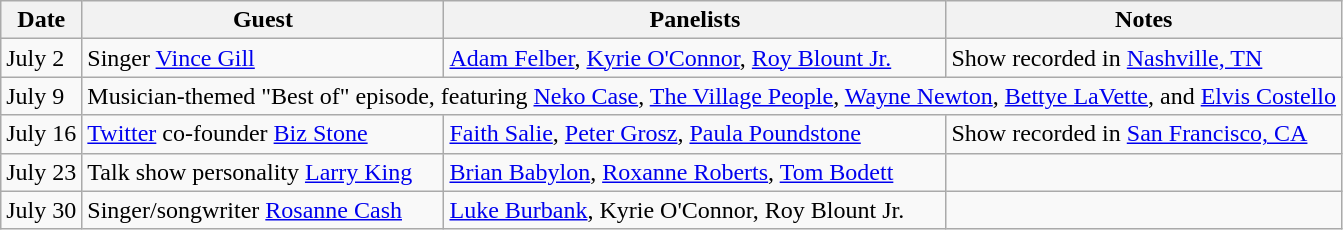<table class="wikitable">
<tr>
<th>Date</th>
<th>Guest</th>
<th>Panelists</th>
<th>Notes</th>
</tr>
<tr>
<td>July 2</td>
<td>Singer <a href='#'>Vince Gill</a></td>
<td><a href='#'>Adam Felber</a>, <a href='#'>Kyrie O'Connor</a>, <a href='#'>Roy Blount Jr.</a></td>
<td>Show recorded in <a href='#'>Nashville, TN</a></td>
</tr>
<tr>
<td>July 9</td>
<td colspan="3">Musician-themed "Best of" episode, featuring <a href='#'>Neko Case</a>, <a href='#'>The Village People</a>, <a href='#'>Wayne Newton</a>, <a href='#'>Bettye LaVette</a>, and <a href='#'>Elvis Costello</a></td>
</tr>
<tr>
<td>July 16</td>
<td><a href='#'>Twitter</a> co-founder <a href='#'>Biz Stone</a></td>
<td><a href='#'>Faith Salie</a>, <a href='#'>Peter Grosz</a>, <a href='#'>Paula Poundstone</a></td>
<td>Show recorded in <a href='#'>San Francisco, CA</a></td>
</tr>
<tr>
<td>July 23</td>
<td>Talk show personality <a href='#'>Larry King</a></td>
<td><a href='#'>Brian Babylon</a>, <a href='#'>Roxanne Roberts</a>, <a href='#'>Tom Bodett</a></td>
<td></td>
</tr>
<tr>
<td>July 30</td>
<td>Singer/songwriter <a href='#'>Rosanne Cash</a></td>
<td><a href='#'>Luke Burbank</a>, Kyrie O'Connor, Roy Blount Jr.</td>
<td></td>
</tr>
</table>
